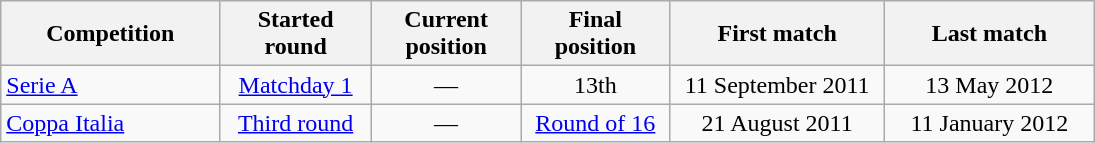<table class="wikitable" style="text-align:center; width:730px;">
<tr>
<th style="text-align:center; width:150px;">Competition</th>
<th style="text-align:center; width:100px;">Started round</th>
<th style="text-align:center; width:100px;">Current <br> position</th>
<th style="text-align:center; width:100px;">Final <br> position</th>
<th style="text-align:center; width:150px;">First match</th>
<th style="text-align:center; width:150px;">Last match</th>
</tr>
<tr>
<td style="text-align:left;"><a href='#'>Serie A</a></td>
<td><a href='#'>Matchday 1</a></td>
<td>—</td>
<td>13th</td>
<td>11 September 2011</td>
<td>13 May 2012</td>
</tr>
<tr>
<td style="text-align:left;"><a href='#'>Coppa Italia</a></td>
<td><a href='#'>Third round</a></td>
<td>—</td>
<td><a href='#'>Round of 16</a></td>
<td>21 August 2011</td>
<td>11 January 2012</td>
</tr>
</table>
